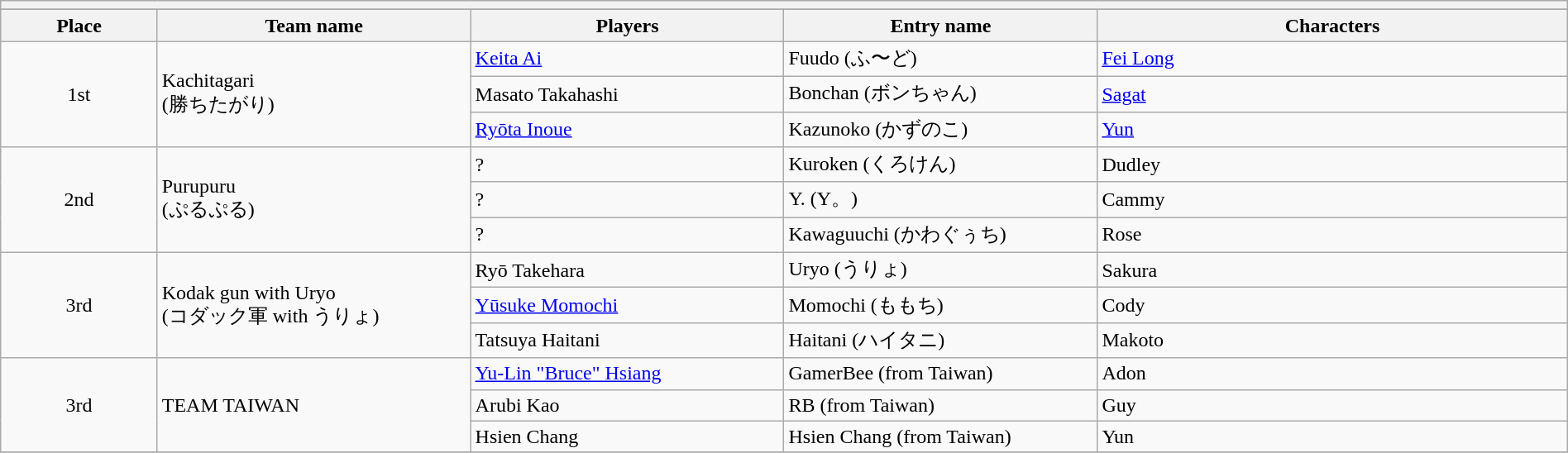<table class="wikitable" width=100%>
<tr>
<th colspan=5></th>
</tr>
<tr bgcolor="#dddddd">
</tr>
<tr>
<th width=10%>Place</th>
<th width=20%>Team name</th>
<th width=20%>Players</th>
<th width=20%>Entry name</th>
<th width=30%>Characters</th>
</tr>
<tr>
<td align=center rowspan="3">1st</td>
<td rowspan="3">Kachitagari<br>(勝ちたがり)</td>
<td><a href='#'>Keita Ai</a></td>
<td>Fuudo (ふ〜ど)</td>
<td><a href='#'>Fei Long</a></td>
</tr>
<tr>
<td>Masato Takahashi</td>
<td>Bonchan (ボンちゃん)</td>
<td><a href='#'>Sagat</a></td>
</tr>
<tr>
<td><a href='#'>Ryōta Inoue</a></td>
<td>Kazunoko (かずのこ)</td>
<td><a href='#'>Yun</a></td>
</tr>
<tr>
<td align=center rowspan="3">2nd</td>
<td rowspan="3">Purupuru<br>(ぷるぷる)</td>
<td>?</td>
<td>Kuroken (くろけん)</td>
<td>Dudley</td>
</tr>
<tr>
<td>?</td>
<td>Y. (Y。)</td>
<td>Cammy</td>
</tr>
<tr>
<td>?</td>
<td>Kawaguuchi (かわぐぅち)</td>
<td>Rose</td>
</tr>
<tr>
<td align=center rowspan="3">3rd</td>
<td rowspan="3">Kodak gun with Uryo<br>(コダック軍 with うりょ)</td>
<td>Ryō Takehara</td>
<td>Uryo (うりょ)</td>
<td>Sakura</td>
</tr>
<tr>
<td><a href='#'>Yūsuke Momochi</a></td>
<td>Momochi (ももち)</td>
<td>Cody</td>
</tr>
<tr>
<td>Tatsuya Haitani</td>
<td>Haitani (ハイタニ)</td>
<td>Makoto</td>
</tr>
<tr>
<td align=center rowspan="3">3rd</td>
<td rowspan="3">TEAM TAIWAN</td>
<td><a href='#'>Yu-Lin "Bruce" Hsiang</a></td>
<td>GamerBee (from Taiwan)</td>
<td>Adon</td>
</tr>
<tr>
<td>Arubi Kao</td>
<td>RB (from Taiwan)</td>
<td>Guy</td>
</tr>
<tr>
<td>Hsien Chang</td>
<td>Hsien Chang (from Taiwan)</td>
<td>Yun</td>
</tr>
<tr>
</tr>
</table>
